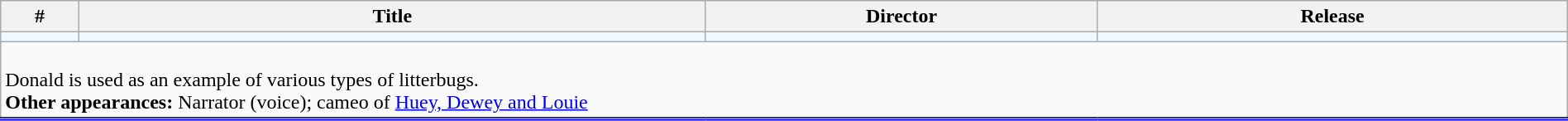<table class="wikitable sortable" width="100%">
<tr>
<th width="5%">#</th>
<th width="40%">Title</th>
<th width="25%" class="unsortable">Director</th>
<th width="30%">Release</th>
</tr>
<tr>
<td style="background-color: #F0F8FF"></td>
<td style="background-color: #F0F8FF"></td>
<td style="background-color: #F0F8FF"></td>
<td style="background-color: #F0F8FF"></td>
</tr>
<tr class="expand-child" style="border-bottom: 3px solid #0000FF;">
<td colspan="4"><br>Donald is used as an example of various types of litterbugs.<br><strong>Other appearances:</strong> Narrator (voice); cameo of <a href='#'>Huey, Dewey and Louie</a></td>
</tr>
<tr>
</tr>
</table>
